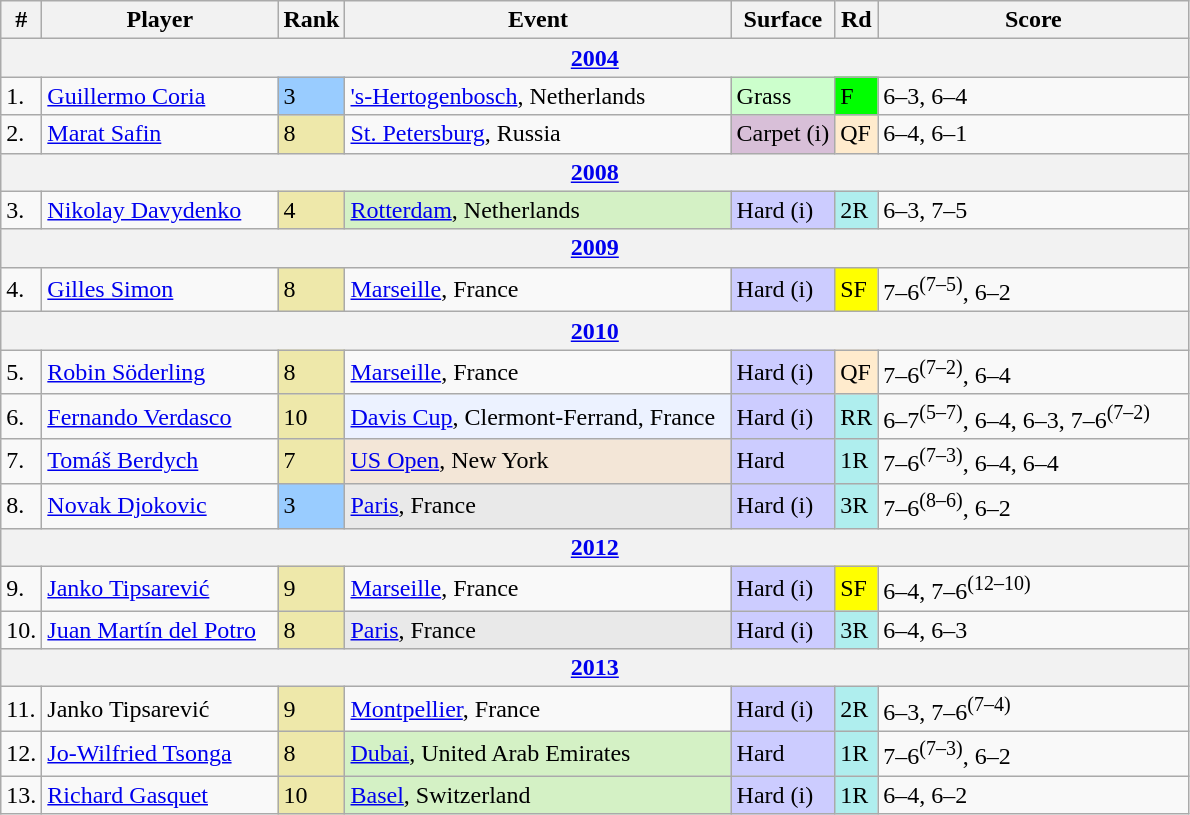<table class="wikitable sortable">
<tr>
<th>#</th>
<th width=150>Player</th>
<th>Rank</th>
<th width=250>Event</th>
<th>Surface</th>
<th>Rd</th>
<th width=200>Score</th>
</tr>
<tr>
<th colspan=7><a href='#'>2004</a></th>
</tr>
<tr>
<td>1.</td>
<td> <a href='#'>Guillermo Coria</a></td>
<td bgcolor=99ccff>3</td>
<td><a href='#'>'s-Hertogenbosch</a>, Netherlands</td>
<td bgcolor=#cfc>Grass</td>
<td bgcolor=lime>F</td>
<td>6–3, 6–4</td>
</tr>
<tr>
<td>2.</td>
<td> <a href='#'>Marat Safin</a></td>
<td bgcolor=EEE8AA>8</td>
<td><a href='#'>St. Petersburg</a>, Russia</td>
<td bgcolor=thistle>Carpet (i)</td>
<td bgcolor=ffebcd>QF</td>
<td>6–4, 6–1</td>
</tr>
<tr>
<th colspan=7><a href='#'>2008</a></th>
</tr>
<tr>
<td>3.</td>
<td> <a href='#'>Nikolay Davydenko</a></td>
<td bgcolor=EEE8AA>4</td>
<td bgcolor=d4f1c5><a href='#'>Rotterdam</a>, Netherlands</td>
<td bgcolor=CCCCFF>Hard (i)</td>
<td bgcolor=afeeee>2R</td>
<td>6–3, 7–5</td>
</tr>
<tr>
<th colspan=7><a href='#'>2009</a></th>
</tr>
<tr>
<td>4.</td>
<td> <a href='#'>Gilles Simon</a></td>
<td bgcolor=EEE8AA>8</td>
<td><a href='#'>Marseille</a>, France</td>
<td bgcolor=CCCCFF>Hard (i)</td>
<td bgcolor=yellow>SF</td>
<td>7–6<sup>(7–5)</sup>, 6–2</td>
</tr>
<tr>
<th colspan=7><a href='#'>2010</a></th>
</tr>
<tr>
<td>5.</td>
<td> <a href='#'>Robin Söderling</a></td>
<td bgcolor=EEE8AA>8</td>
<td><a href='#'>Marseille</a>, France</td>
<td bgcolor=CCCCFF>Hard (i)</td>
<td bgcolor=ffebcd>QF</td>
<td>7–6<sup>(7–2)</sup>, 6–4</td>
</tr>
<tr>
<td>6.</td>
<td> <a href='#'>Fernando Verdasco</a></td>
<td bgcolor=EEE8AA>10</td>
<td bgcolor=ECF2FF><a href='#'>Davis Cup</a>, Clermont-Ferrand, France</td>
<td bgcolor=CCCCFF>Hard (i)</td>
<td bgcolor=afeeee>RR</td>
<td>6–7<sup>(5–7)</sup>, 6–4, 6–3, 7–6<sup>(7–2)</sup></td>
</tr>
<tr>
<td>7.</td>
<td> <a href='#'>Tomáš Berdych</a></td>
<td bgcolor=EEE8AA>7</td>
<td bgcolor=f3e6d7><a href='#'>US Open</a>, New York</td>
<td bgcolor=CCCCFF>Hard</td>
<td bgcolor=afeeee>1R</td>
<td>7–6<sup>(7–3)</sup>, 6–4, 6–4</td>
</tr>
<tr>
<td>8.</td>
<td> <a href='#'>Novak Djokovic</a></td>
<td bgcolor=99ccff>3</td>
<td bgcolor=e9e9e9><a href='#'>Paris</a>, France</td>
<td bgcolor=CCCCFF>Hard (i)</td>
<td bgcolor=afeeee>3R</td>
<td>7–6<sup>(8–6)</sup>, 6–2</td>
</tr>
<tr>
<th colspan=7><a href='#'>2012</a></th>
</tr>
<tr>
<td>9.</td>
<td> <a href='#'>Janko Tipsarević</a></td>
<td bgcolor=EEE8AA>9</td>
<td><a href='#'>Marseille</a>, France</td>
<td bgcolor=CCCCFF>Hard (i)</td>
<td bgcolor=yellow>SF</td>
<td>6–4, 7–6<sup>(12–10)</sup></td>
</tr>
<tr>
<td>10.</td>
<td> <a href='#'>Juan Martín del Potro</a></td>
<td bgcolor=EEE8AA>8</td>
<td bgcolor=e9e9e9><a href='#'>Paris</a>, France</td>
<td bgcolor=CCCCFF>Hard (i)</td>
<td bgcolor=afeeee>3R</td>
<td>6–4, 6–3</td>
</tr>
<tr>
<th colspan=7><a href='#'>2013</a></th>
</tr>
<tr>
<td>11.</td>
<td> Janko Tipsarević</td>
<td bgcolor=EEE8AA>9</td>
<td><a href='#'>Montpellier</a>, France</td>
<td bgcolor=CCCCFF>Hard (i)</td>
<td bgcolor=afeeee>2R</td>
<td>6–3, 7–6<sup>(7–4)</sup></td>
</tr>
<tr>
<td>12.</td>
<td> <a href='#'>Jo-Wilfried Tsonga</a></td>
<td bgcolor=EEE8AA>8</td>
<td bgcolor=d4f1c5><a href='#'>Dubai</a>, United Arab Emirates</td>
<td bgcolor=CCCCFF>Hard</td>
<td bgcolor=afeeee>1R</td>
<td>7–6<sup>(7–3)</sup>, 6–2</td>
</tr>
<tr>
<td>13.</td>
<td> <a href='#'>Richard Gasquet</a></td>
<td bgcolor=EEE8AA>10</td>
<td bgcolor=d4f1c5><a href='#'>Basel</a>, Switzerland</td>
<td bgcolor=CCCCFF>Hard (i)</td>
<td bgcolor=afeeee>1R</td>
<td>6–4, 6–2</td>
</tr>
</table>
